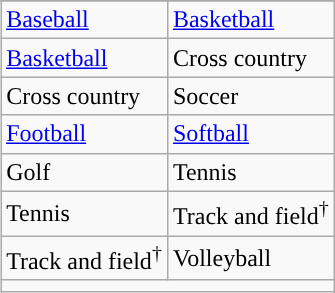<table class="wikitable" style="float:right; clear:right; margin:0 0 1em 1em;">
<tr>
</tr>
<tr>
<td><a href='#'>Baseball</a></td>
<td><a href='#'>Basketball</a></td>
</tr>
<tr>
<td><a href='#'>Basketball</a></td>
<td>Cross country</td>
</tr>
<tr>
<td>Cross country</td>
<td>Soccer</td>
</tr>
<tr>
<td><a href='#'>Football</a></td>
<td><a href='#'>Softball</a></td>
</tr>
<tr>
<td>Golf</td>
<td>Tennis</td>
</tr>
<tr>
<td>Tennis</td>
<td>Track and field<sup>†</sup></td>
</tr>
<tr>
<td>Track and field<sup>†</sup></td>
<td>Volleyball</td>
</tr>
<tr>
<td colspan="2"></td>
</tr>
</table>
